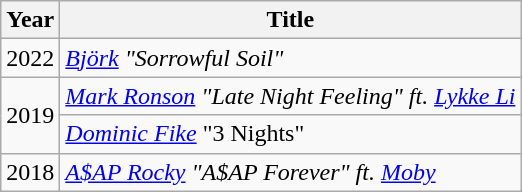<table class="wikitable">
<tr>
<th>Year</th>
<th>Title</th>
</tr>
<tr>
<td>2022</td>
<td><em><a href='#'>Björk</a> "Sorrowful Soil"</em></td>
</tr>
<tr>
<td rowspan="2">2019</td>
<td><em><a href='#'>Mark Ronson</a> "Late Night Feeling" ft. <a href='#'>Lykke Li</a></em></td>
</tr>
<tr>
<td><em><a href='#'>Dominic Fike</a></em> "3 Nights"</td>
</tr>
<tr>
<td>2018</td>
<td><em><a href='#'>A$AP Rocky</a> "A$AP Forever" ft. <a href='#'>Moby</a></em></td>
</tr>
</table>
